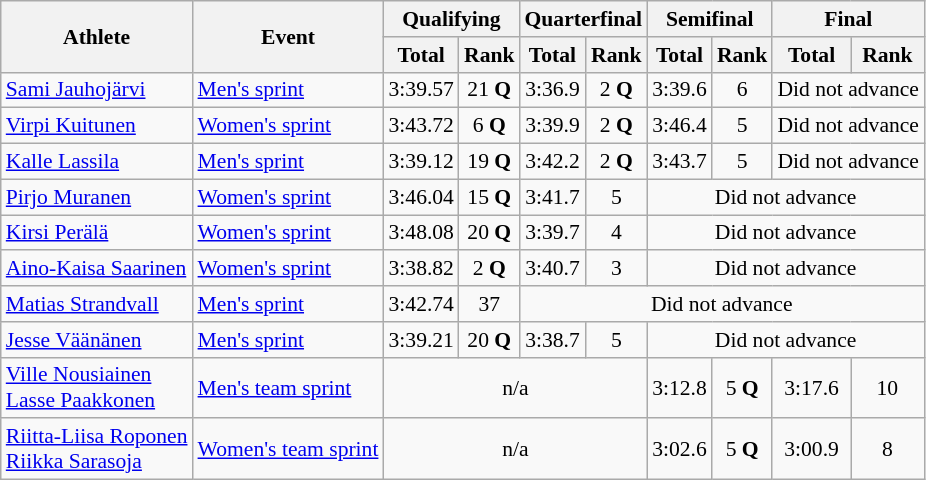<table class="wikitable" style="font-size:90%">
<tr>
<th rowspan="2">Athlete</th>
<th rowspan="2">Event</th>
<th colspan="2">Qualifying</th>
<th colspan="2">Quarterfinal</th>
<th colspan="2">Semifinal</th>
<th colspan="2">Final</th>
</tr>
<tr align=center>
<th>Total</th>
<th>Rank</th>
<th>Total</th>
<th>Rank</th>
<th>Total</th>
<th>Rank</th>
<th>Total</th>
<th>Rank</th>
</tr>
<tr align=center>
<td align=left><a href='#'>Sami Jauhojärvi</a></td>
<td align=left><a href='#'>Men's sprint</a></td>
<td>3:39.57</td>
<td>21 <strong>Q</strong></td>
<td>3:36.9</td>
<td>2 <strong>Q</strong></td>
<td>3:39.6</td>
<td>6</td>
<td colspan=2>Did not advance</td>
</tr>
<tr align=center>
<td align=left><a href='#'>Virpi Kuitunen</a></td>
<td align=left><a href='#'>Women's sprint</a></td>
<td>3:43.72</td>
<td>6 <strong>Q</strong></td>
<td>3:39.9</td>
<td>2 <strong>Q</strong></td>
<td>3:46.4</td>
<td>5</td>
<td colspan=2>Did not advance</td>
</tr>
<tr align=center>
<td align=left><a href='#'>Kalle Lassila</a></td>
<td align=left><a href='#'>Men's sprint</a></td>
<td>3:39.12</td>
<td>19 <strong>Q</strong></td>
<td>3:42.2</td>
<td>2 <strong>Q</strong></td>
<td>3:43.7</td>
<td>5</td>
<td colspan=2>Did not advance</td>
</tr>
<tr align=center>
<td align=left><a href='#'>Pirjo Muranen</a></td>
<td align=left><a href='#'>Women's sprint</a></td>
<td>3:46.04</td>
<td>15 <strong>Q</strong></td>
<td>3:41.7</td>
<td>5</td>
<td colspan=4>Did not advance</td>
</tr>
<tr align=center>
<td align=left><a href='#'>Kirsi Perälä</a></td>
<td align=left><a href='#'>Women's sprint</a></td>
<td>3:48.08</td>
<td>20 <strong>Q</strong></td>
<td>3:39.7</td>
<td>4</td>
<td colspan=4>Did not advance</td>
</tr>
<tr align=center>
<td align=left><a href='#'>Aino-Kaisa Saarinen</a></td>
<td align=left><a href='#'>Women's sprint</a></td>
<td>3:38.82</td>
<td>2 <strong>Q</strong></td>
<td>3:40.7</td>
<td>3</td>
<td colspan=4>Did not advance</td>
</tr>
<tr align=center>
<td align=left><a href='#'>Matias Strandvall</a></td>
<td align=left><a href='#'>Men's sprint</a></td>
<td>3:42.74</td>
<td>37</td>
<td colspan=6>Did not advance</td>
</tr>
<tr align=center>
<td align=left><a href='#'>Jesse Väänänen</a></td>
<td align=left><a href='#'>Men's sprint</a></td>
<td>3:39.21</td>
<td>20 <strong>Q</strong></td>
<td>3:38.7</td>
<td>5</td>
<td colspan=4>Did not advance</td>
</tr>
<tr align=center>
<td align=left><a href='#'>Ville Nousiainen</a><br><a href='#'>Lasse Paakkonen</a></td>
<td align=left><a href='#'>Men's team sprint</a></td>
<td colspan=4>n/a</td>
<td>3:12.8</td>
<td>5 <strong>Q</strong></td>
<td>3:17.6</td>
<td>10</td>
</tr>
<tr align=center>
<td align=left><a href='#'>Riitta-Liisa Roponen</a><br><a href='#'>Riikka Sarasoja</a></td>
<td align=left><a href='#'>Women's team sprint</a></td>
<td colspan=4>n/a</td>
<td>3:02.6</td>
<td>5 <strong>Q</strong></td>
<td>3:00.9</td>
<td>8</td>
</tr>
</table>
